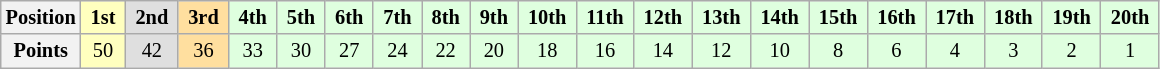<table class="wikitable" style="font-size:85%; text-align:center">
<tr>
<th>Position</th>
<td style="background:#ffffbf;"> <strong>1st</strong> </td>
<td style="background:#dfdfdf;"> <strong>2nd</strong> </td>
<td style="background:#ffdf9f;"> <strong>3rd</strong> </td>
<td style="background:#dfffdf;"> <strong>4th</strong> </td>
<td style="background:#dfffdf;"> <strong>5th</strong> </td>
<td style="background:#dfffdf;"> <strong>6th</strong> </td>
<td style="background:#dfffdf;"> <strong>7th</strong> </td>
<td style="background:#dfffdf;"> <strong>8th</strong> </td>
<td style="background:#dfffdf;"> <strong>9th</strong> </td>
<td style="background:#dfffdf;"> <strong>10th</strong> </td>
<td style="background:#dfffdf;"> <strong>11th</strong> </td>
<td style="background:#dfffdf;"> <strong>12th</strong> </td>
<td style="background:#dfffdf;"> <strong>13th</strong> </td>
<td style="background:#dfffdf;"> <strong>14th</strong> </td>
<td style="background:#dfffdf;"> <strong>15th</strong> </td>
<td style="background:#dfffdf;"> <strong>16th</strong> </td>
<td style="background:#dfffdf;"> <strong>17th</strong> </td>
<td style="background:#dfffdf;"> <strong>18th</strong> </td>
<td style="background:#dfffdf;"> <strong>19th</strong> </td>
<td style="background:#dfffdf;"> <strong>20th</strong> </td>
</tr>
<tr>
<th>Points</th>
<td style="background:#ffffbf;">50</td>
<td style="background:#dfdfdf;">42</td>
<td style="background:#ffdf9f;">36</td>
<td style="background:#dfffdf;">33</td>
<td style="background:#dfffdf;">30</td>
<td style="background:#dfffdf;">27</td>
<td style="background:#dfffdf;">24</td>
<td style="background:#dfffdf;">22</td>
<td style="background:#dfffdf;">20</td>
<td style="background:#dfffdf;">18</td>
<td style="background:#dfffdf;">16</td>
<td style="background:#dfffdf;">14</td>
<td style="background:#dfffdf;">12</td>
<td style="background:#dfffdf;">10</td>
<td style="background:#dfffdf;">8</td>
<td style="background:#dfffdf;">6</td>
<td style="background:#dfffdf;">4</td>
<td style="background:#dfffdf;">3</td>
<td style="background:#dfffdf;">2</td>
<td style="background:#dfffdf;">1</td>
</tr>
</table>
